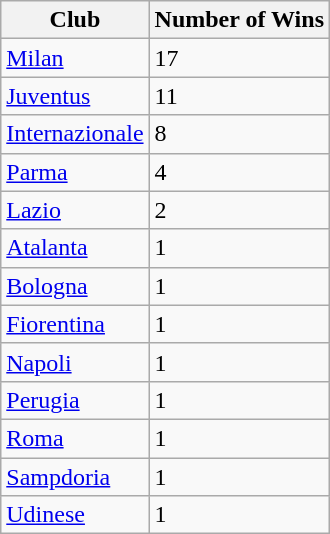<table class="wikitable">
<tr>
<th>Club</th>
<th>Number of Wins</th>
</tr>
<tr>
<td><a href='#'>Milan</a></td>
<td>17</td>
</tr>
<tr>
<td><a href='#'>Juventus</a></td>
<td>11</td>
</tr>
<tr>
<td><a href='#'>Internazionale</a></td>
<td>8</td>
</tr>
<tr>
<td><a href='#'>Parma</a></td>
<td>4</td>
</tr>
<tr>
<td><a href='#'>Lazio</a></td>
<td>2</td>
</tr>
<tr>
<td><a href='#'>Atalanta</a></td>
<td>1</td>
</tr>
<tr>
<td><a href='#'>Bologna</a></td>
<td>1</td>
</tr>
<tr>
<td><a href='#'>Fiorentina</a></td>
<td>1</td>
</tr>
<tr>
<td><a href='#'>Napoli</a></td>
<td>1</td>
</tr>
<tr>
<td><a href='#'>Perugia</a></td>
<td>1</td>
</tr>
<tr>
<td><a href='#'>Roma</a></td>
<td>1</td>
</tr>
<tr>
<td><a href='#'>Sampdoria</a></td>
<td>1</td>
</tr>
<tr>
<td><a href='#'>Udinese</a></td>
<td>1</td>
</tr>
</table>
